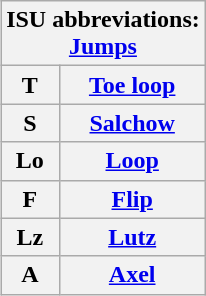<table class="wikitable" align=right>
<tr>
<th colspan=2>ISU abbreviations: <br> <a href='#'>Jumps</a></th>
</tr>
<tr>
<th>T</th>
<th><a href='#'>Toe loop</a></th>
</tr>
<tr>
<th>S</th>
<th><a href='#'>Salchow</a></th>
</tr>
<tr>
<th>Lo</th>
<th><a href='#'>Loop</a></th>
</tr>
<tr>
<th>F</th>
<th><a href='#'>Flip</a></th>
</tr>
<tr>
<th>Lz</th>
<th><a href='#'>Lutz</a></th>
</tr>
<tr>
<th>A</th>
<th><a href='#'>Axel</a></th>
</tr>
</table>
